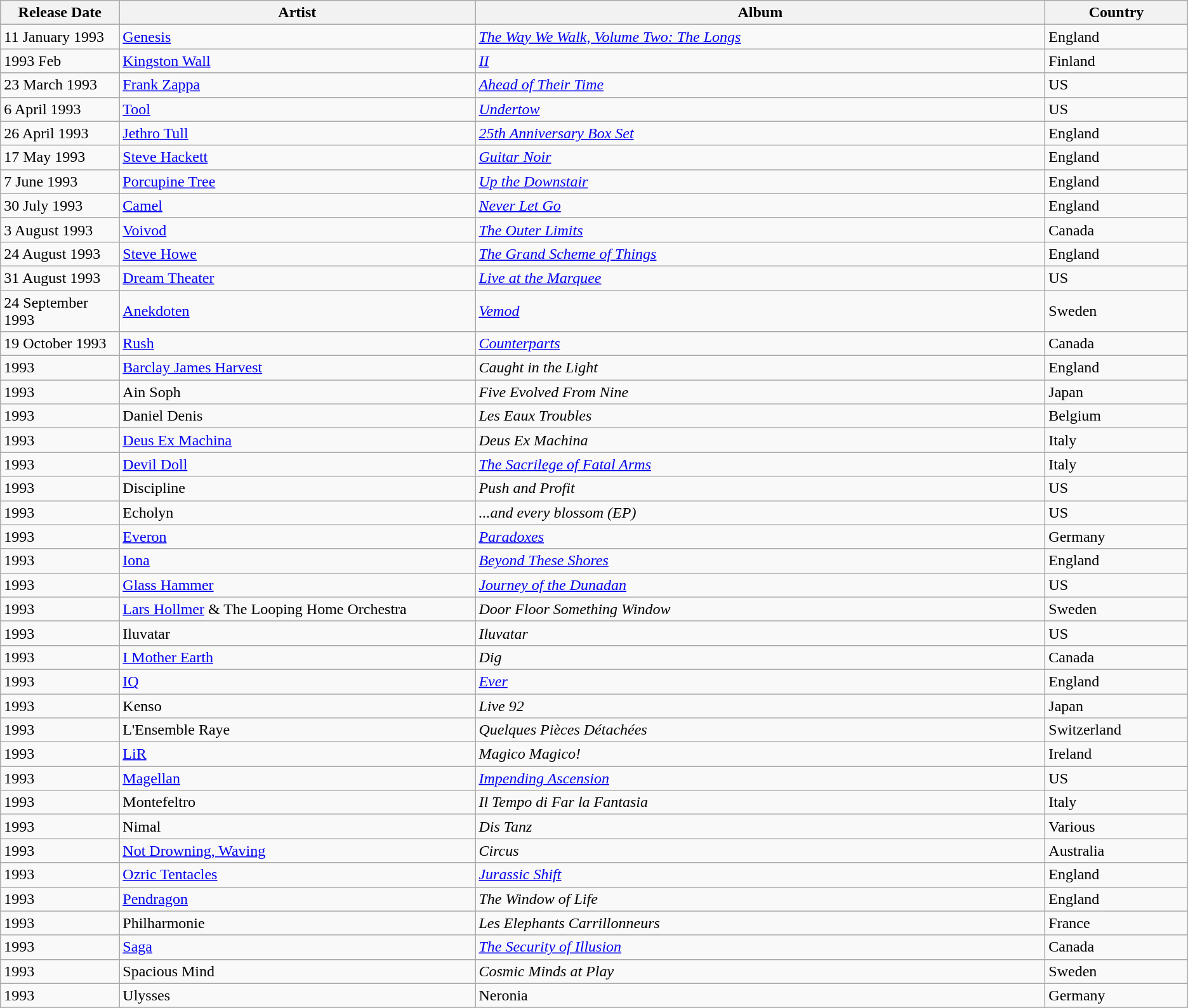<table class="wikitable">
<tr>
<th align=center width="10%">Release Date</th>
<th align=center width="30%">Artist</th>
<th align=center width="48%">Album</th>
<th align=center width="12%">Country</th>
</tr>
<tr>
<td>11 January 1993</td>
<td><a href='#'>Genesis</a></td>
<td><em><a href='#'>The Way We Walk, Volume Two: The Longs</a></em></td>
<td>England</td>
</tr>
<tr>
<td>1993 Feb</td>
<td><a href='#'>Kingston Wall</a></td>
<td><em><a href='#'>II</a></em></td>
<td>Finland</td>
</tr>
<tr>
<td>23 March 1993</td>
<td><a href='#'>Frank Zappa</a></td>
<td><em><a href='#'>Ahead of Their Time</a></em></td>
<td>US</td>
</tr>
<tr>
<td>6 April 1993</td>
<td><a href='#'>Tool</a></td>
<td><em><a href='#'>Undertow</a></em></td>
<td>US</td>
</tr>
<tr>
<td>26 April 1993</td>
<td><a href='#'>Jethro Tull</a></td>
<td><em><a href='#'>25th Anniversary Box Set</a></em></td>
<td>England</td>
</tr>
<tr>
<td>17 May 1993</td>
<td><a href='#'>Steve Hackett</a></td>
<td><em><a href='#'>Guitar Noir</a></em></td>
<td>England</td>
</tr>
<tr>
<td>7 June 1993</td>
<td><a href='#'>Porcupine Tree</a></td>
<td><em><a href='#'>Up the Downstair</a></em></td>
<td>England</td>
</tr>
<tr>
<td>30 July 1993</td>
<td><a href='#'>Camel</a></td>
<td><em><a href='#'>Never Let Go</a></em></td>
<td>England</td>
</tr>
<tr>
<td>3 August 1993</td>
<td><a href='#'>Voivod</a></td>
<td><em><a href='#'>The Outer Limits</a></em></td>
<td>Canada</td>
</tr>
<tr>
<td>24 August 1993</td>
<td><a href='#'>Steve Howe</a></td>
<td><em><a href='#'>The Grand Scheme of Things</a></em></td>
<td>England</td>
</tr>
<tr>
<td>31 August 1993</td>
<td><a href='#'>Dream Theater</a></td>
<td><em><a href='#'>Live at the Marquee</a></em></td>
<td>US</td>
</tr>
<tr>
<td>24 September 1993</td>
<td><a href='#'>Anekdoten</a></td>
<td><em><a href='#'>Vemod</a></em></td>
<td>Sweden</td>
</tr>
<tr>
<td>19 October 1993</td>
<td><a href='#'>Rush</a></td>
<td><em><a href='#'>Counterparts</a></em></td>
<td>Canada</td>
</tr>
<tr>
<td>1993</td>
<td><a href='#'>Barclay James Harvest</a></td>
<td><em>Caught in the Light</em></td>
<td>England</td>
</tr>
<tr>
<td>1993</td>
<td>Ain Soph</td>
<td><em>Five Evolved From Nine</em></td>
<td>Japan</td>
</tr>
<tr>
<td>1993</td>
<td>Daniel Denis</td>
<td><em>Les Eaux Troubles</em></td>
<td>Belgium</td>
</tr>
<tr>
<td>1993</td>
<td><a href='#'>Deus Ex Machina</a></td>
<td><em>Deus Ex Machina</em></td>
<td>Italy</td>
</tr>
<tr>
<td>1993</td>
<td><a href='#'>Devil Doll</a></td>
<td><em><a href='#'>The Sacrilege of Fatal Arms</a></em></td>
<td>Italy</td>
</tr>
<tr>
<td>1993</td>
<td>Discipline</td>
<td><em>Push and Profit</em></td>
<td>US</td>
</tr>
<tr>
<td>1993</td>
<td>Echolyn</td>
<td><em>...and every blossom (EP)</em></td>
<td>US</td>
</tr>
<tr>
<td>1993</td>
<td><a href='#'>Everon</a></td>
<td><em><a href='#'>Paradoxes</a></em></td>
<td>Germany</td>
</tr>
<tr>
<td>1993</td>
<td><a href='#'>Iona</a></td>
<td><em><a href='#'>Beyond These Shores</a></em></td>
<td>England</td>
</tr>
<tr>
<td>1993</td>
<td><a href='#'>Glass Hammer</a></td>
<td><em><a href='#'>Journey of the Dunadan</a></em></td>
<td>US</td>
</tr>
<tr>
<td>1993</td>
<td><a href='#'>Lars Hollmer</a> & The Looping Home Orchestra</td>
<td><em>Door Floor Something Window</em></td>
<td>Sweden</td>
</tr>
<tr>
<td>1993</td>
<td>Iluvatar</td>
<td><em>Iluvatar</em></td>
<td>US</td>
</tr>
<tr>
<td>1993</td>
<td><a href='#'>I Mother Earth</a></td>
<td><em>Dig</em></td>
<td>Canada</td>
</tr>
<tr>
<td>1993</td>
<td><a href='#'>IQ</a></td>
<td><em><a href='#'>Ever</a></em></td>
<td>England</td>
</tr>
<tr>
<td>1993</td>
<td>Kenso</td>
<td><em>Live 92</em></td>
<td>Japan</td>
</tr>
<tr>
<td>1993</td>
<td>L'Ensemble Raye</td>
<td><em>Quelques Pièces Détachées</em></td>
<td>Switzerland</td>
</tr>
<tr>
<td>1993</td>
<td><a href='#'>LiR</a></td>
<td><em>Magico Magico!</em></td>
<td>Ireland</td>
</tr>
<tr>
<td>1993</td>
<td><a href='#'>Magellan</a></td>
<td><em><a href='#'>Impending Ascension</a></em></td>
<td>US</td>
</tr>
<tr>
<td>1993</td>
<td>Montefeltro</td>
<td><em>Il Tempo di Far la Fantasia</em></td>
<td>Italy</td>
</tr>
<tr>
<td>1993</td>
<td>Nimal</td>
<td><em>Dis Tanz</em></td>
<td>Various</td>
</tr>
<tr>
<td>1993</td>
<td><a href='#'>Not Drowning, Waving</a></td>
<td><em>Circus</em></td>
<td>Australia</td>
</tr>
<tr>
<td>1993</td>
<td><a href='#'>Ozric Tentacles</a></td>
<td><em><a href='#'>Jurassic Shift</a></em></td>
<td>England</td>
</tr>
<tr>
<td>1993</td>
<td><a href='#'>Pendragon</a></td>
<td><em>The Window of Life</em></td>
<td>England</td>
</tr>
<tr>
<td>1993</td>
<td>Philharmonie</td>
<td><em>Les Elephants Carrillonneurs</em></td>
<td>France</td>
</tr>
<tr>
<td>1993</td>
<td><a href='#'>Saga</a></td>
<td><em><a href='#'>The Security of Illusion</a></em></td>
<td>Canada</td>
</tr>
<tr>
<td>1993</td>
<td>Spacious Mind</td>
<td><em>Cosmic Minds at Play</em></td>
<td>Sweden</td>
</tr>
<tr>
<td>1993</td>
<td>Ulysses</td>
<td>Neronia</td>
<td>Germany</td>
</tr>
<tr>
</tr>
</table>
